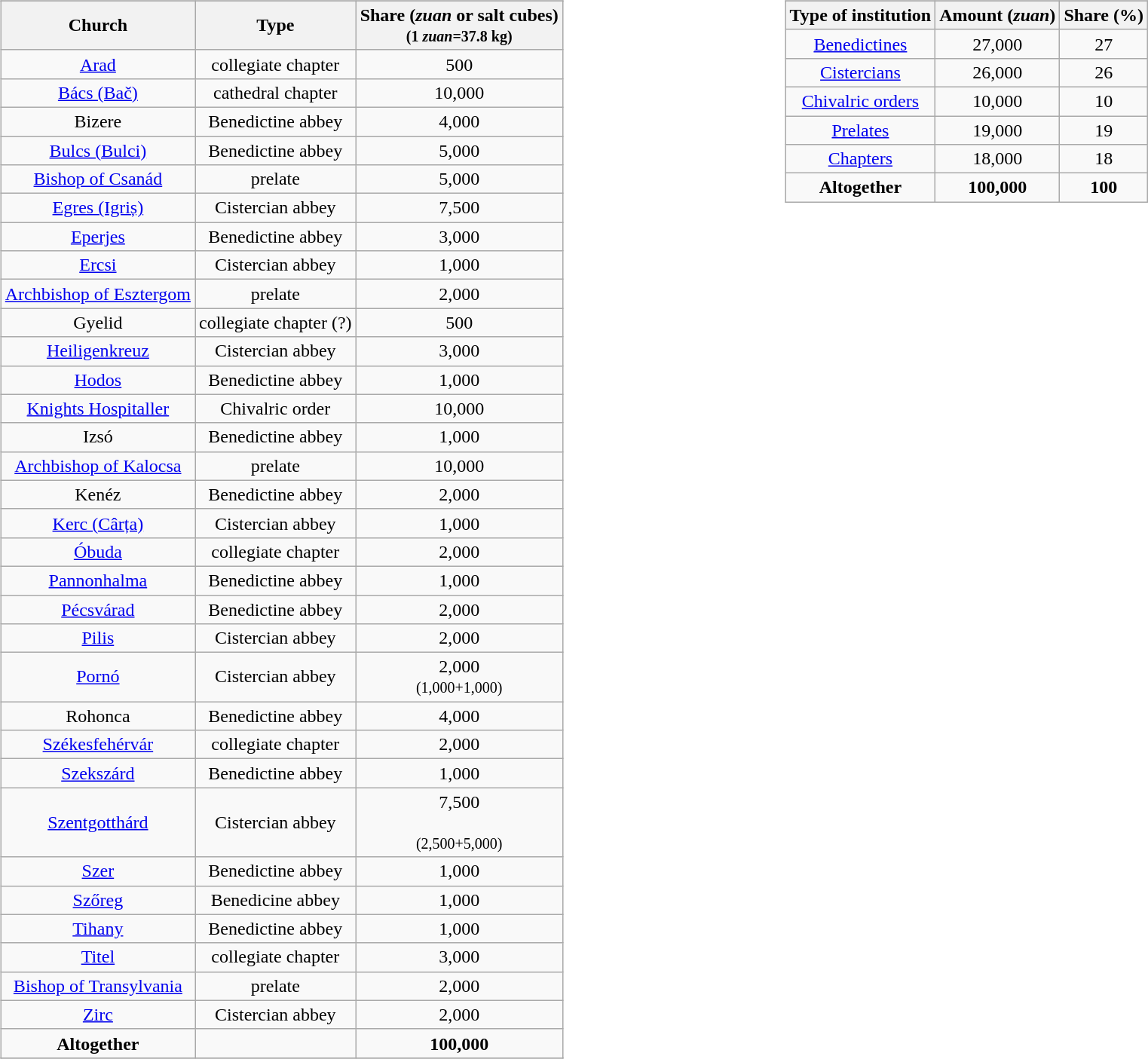<table width=100% |>
<tr>
<td width=55% valign=top><br><table class="wikitable sortable collapsible collapsed" style="text-align:center">
<tr align="center">
</tr>
<tr>
<th>Church</th>
<th>Type</th>
<th>Share (<em>zuan</em> or salt cubes)<br><small>(1 <em>zuan</em>=37.8 kg)</small></th>
</tr>
<tr>
<td><a href='#'>Arad</a></td>
<td>collegiate chapter</td>
<td>500</td>
</tr>
<tr>
<td><a href='#'>Bács (Bač)</a></td>
<td>cathedral chapter</td>
<td>10,000</td>
</tr>
<tr>
<td>Bizere</td>
<td>Benedictine abbey</td>
<td>4,000</td>
</tr>
<tr>
<td><a href='#'>Bulcs (Bulci)</a></td>
<td>Benedictine abbey</td>
<td>5,000</td>
</tr>
<tr>
<td><a href='#'>Bishop of Csanád</a></td>
<td>prelate</td>
<td>5,000</td>
</tr>
<tr>
<td><a href='#'>Egres (Igriș)</a></td>
<td>Cistercian abbey</td>
<td>7,500</td>
</tr>
<tr>
<td><a href='#'>Eperjes</a></td>
<td>Benedictine abbey</td>
<td>3,000</td>
</tr>
<tr>
<td><a href='#'>Ercsi</a></td>
<td>Cistercian abbey</td>
<td>1,000</td>
</tr>
<tr>
<td><a href='#'>Archbishop of Esztergom</a></td>
<td>prelate</td>
<td>2,000</td>
</tr>
<tr>
<td>Gyelid</td>
<td>collegiate chapter (?)</td>
<td>500</td>
</tr>
<tr>
<td><a href='#'>Heiligenkreuz</a></td>
<td>Cistercian abbey</td>
<td>3,000</td>
</tr>
<tr>
<td><a href='#'>Hodos</a></td>
<td>Benedictine abbey</td>
<td>1,000</td>
</tr>
<tr>
<td><a href='#'>Knights Hospitaller</a></td>
<td>Chivalric order</td>
<td>10,000</td>
</tr>
<tr>
<td>Izsó</td>
<td>Benedictine abbey</td>
<td>1,000</td>
</tr>
<tr>
<td><a href='#'>Archbishop of Kalocsa</a></td>
<td>prelate</td>
<td>10,000</td>
</tr>
<tr>
<td>Kenéz</td>
<td>Benedictine abbey</td>
<td>2,000</td>
</tr>
<tr>
<td><a href='#'>Kerc (Cârța)</a></td>
<td>Cistercian abbey</td>
<td>1,000</td>
</tr>
<tr>
<td><a href='#'>Óbuda</a></td>
<td>collegiate chapter</td>
<td>2,000</td>
</tr>
<tr>
<td><a href='#'>Pannonhalma</a></td>
<td>Benedictine abbey</td>
<td>1,000</td>
</tr>
<tr>
<td><a href='#'>Pécsvárad</a></td>
<td>Benedictine abbey</td>
<td>2,000</td>
</tr>
<tr>
<td><a href='#'>Pilis</a></td>
<td>Cistercian abbey</td>
<td>2,000</td>
</tr>
<tr>
<td><a href='#'>Pornó</a></td>
<td>Cistercian abbey</td>
<td>2,000<br><small>(1,000+1,000)</small></td>
</tr>
<tr>
<td>Rohonca</td>
<td>Benedictine abbey</td>
<td>4,000</td>
</tr>
<tr>
<td><a href='#'>Székesfehérvár</a></td>
<td>collegiate chapter</td>
<td>2,000</td>
</tr>
<tr>
<td><a href='#'>Szekszárd</a></td>
<td>Benedictine abbey</td>
<td>1,000</td>
</tr>
<tr>
<td><a href='#'>Szentgotthárd</a></td>
<td>Cistercian abbey</td>
<td>7,500<br><br><small>(2,500+5,000)</small></td>
</tr>
<tr>
<td><a href='#'>Szer</a></td>
<td>Benedictine abbey</td>
<td>1,000</td>
</tr>
<tr>
<td><a href='#'>Szőreg</a></td>
<td>Benedicine abbey</td>
<td>1,000</td>
</tr>
<tr>
<td><a href='#'>Tihany</a></td>
<td>Benedictine abbey</td>
<td>1,000</td>
</tr>
<tr>
<td><a href='#'>Titel</a></td>
<td>collegiate chapter</td>
<td>3,000</td>
</tr>
<tr>
<td><a href='#'>Bishop of Transylvania</a></td>
<td>prelate</td>
<td>2,000</td>
</tr>
<tr>
<td><a href='#'>Zirc</a></td>
<td>Cistercian abbey</td>
<td>2,000</td>
</tr>
<tr>
<td><strong>Altogether</strong></td>
<td></td>
<td><strong>100,000</strong></td>
</tr>
<tr>
</tr>
</table>
</td>
<td width=50% valign=top><br><table class="wikitable sortable collapsible collapsed" style="text-align:center">
<tr align="center">
</tr>
<tr>
<th>Type of institution</th>
<th>Amount (<em>zuan</em>)</th>
<th>Share (%)</th>
</tr>
<tr>
<td><a href='#'>Benedictines</a></td>
<td>27,000</td>
<td>27</td>
</tr>
<tr>
<td><a href='#'>Cistercians</a></td>
<td>26,000</td>
<td>26</td>
</tr>
<tr>
<td><a href='#'>Chivalric orders</a></td>
<td>10,000</td>
<td>10</td>
</tr>
<tr>
<td><a href='#'>Prelates</a></td>
<td>19,000</td>
<td>19</td>
</tr>
<tr>
<td><a href='#'>Chapters</a></td>
<td>18,000</td>
<td>18</td>
</tr>
<tr>
<td><strong>Altogether</strong></td>
<td><strong>100,000</strong></td>
<td><strong>100</strong></td>
</tr>
</table>
</td>
</tr>
</table>
